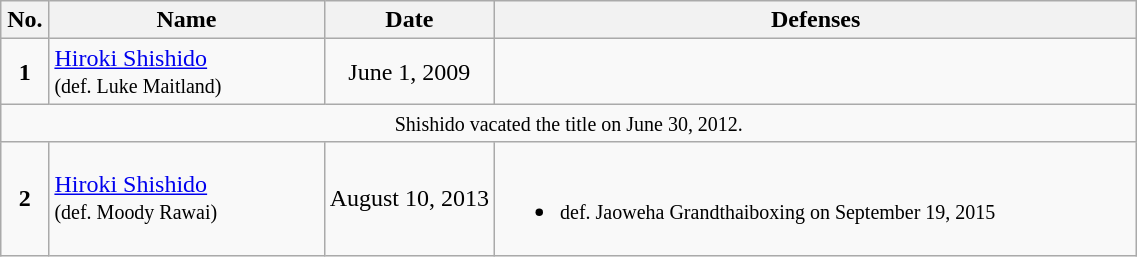<table class="wikitable" style="width:60%; font-size:100%;">
<tr>
<th style= width:1%;">No.</th>
<th style= width:21%;">Name</th>
<th style=width:13%;">Date</th>
<th style= width:49%;">Defenses</th>
</tr>
<tr>
<td align=center><strong>1</strong></td>
<td align=left> <a href='#'>Hiroki Shishido</a><br><small>(def. Luke Maitland)</small></td>
<td align=center>June 1, 2009</td>
</tr>
<tr>
<td colspan=4 align=center><small>Shishido vacated the title on June 30, 2012.</small></td>
</tr>
<tr>
<td align=center><strong>2</strong></td>
<td align=left> <a href='#'>Hiroki Shishido</a><br><small>(def. Moody Rawai)</small></td>
<td align=center>August 10, 2013</td>
<td><br><ul><li><small>def. Jaoweha Grandthaiboxing on September 19, 2015</small></li></ul></td>
</tr>
</table>
